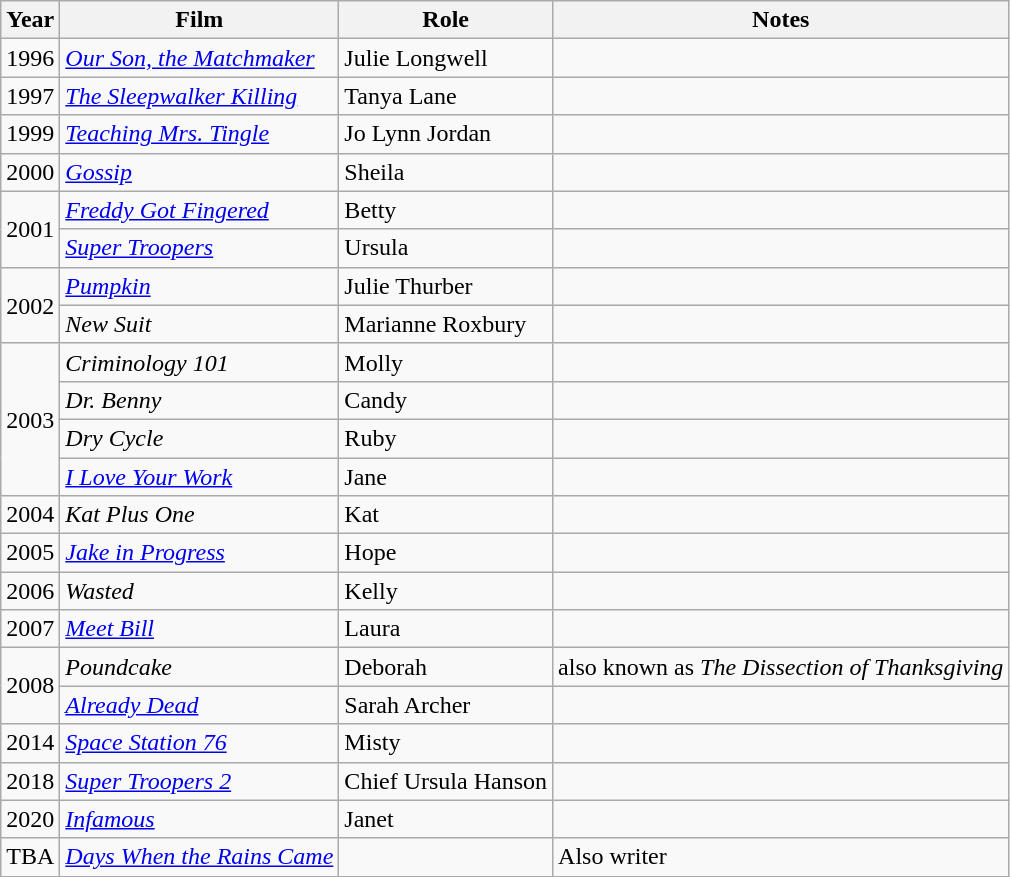<table class="wikitable sortable" style="min-width:30em">
<tr>
<th>Year</th>
<th>Film</th>
<th>Role</th>
<th class="unsortable">Notes</th>
</tr>
<tr>
<td>1996</td>
<td><em><a href='#'>Our Son, the Matchmaker</a></em></td>
<td>Julie Longwell</td>
<td></td>
</tr>
<tr>
<td>1997</td>
<td><em><a href='#'>The Sleepwalker Killing</a></em></td>
<td>Tanya Lane</td>
<td></td>
</tr>
<tr>
<td>1999</td>
<td><em><a href='#'>Teaching Mrs. Tingle</a></em></td>
<td>Jo Lynn Jordan</td>
<td></td>
</tr>
<tr>
<td>2000</td>
<td><em><a href='#'>Gossip</a></em></td>
<td>Sheila</td>
<td></td>
</tr>
<tr>
<td rowspan=2>2001</td>
<td><em><a href='#'>Freddy Got Fingered</a></em></td>
<td>Betty</td>
<td></td>
</tr>
<tr>
<td><em><a href='#'>Super Troopers</a></em></td>
<td>Ursula</td>
<td></td>
</tr>
<tr>
<td rowspan=2>2002</td>
<td><em><a href='#'>Pumpkin</a></em></td>
<td>Julie Thurber</td>
<td></td>
</tr>
<tr>
<td><em>New Suit</em></td>
<td>Marianne Roxbury</td>
<td></td>
</tr>
<tr>
<td rowspan=4>2003</td>
<td><em>Criminology 101</em></td>
<td>Molly</td>
<td></td>
</tr>
<tr>
<td><em>Dr. Benny</em></td>
<td>Candy</td>
<td></td>
</tr>
<tr>
<td><em>Dry Cycle</em></td>
<td>Ruby</td>
<td></td>
</tr>
<tr>
<td><em><a href='#'>I Love Your Work</a></em></td>
<td>Jane</td>
<td></td>
</tr>
<tr>
<td>2004</td>
<td><em>Kat Plus One</em></td>
<td>Kat</td>
<td></td>
</tr>
<tr>
<td>2005</td>
<td><em><a href='#'>Jake in Progress</a></em></td>
<td>Hope</td>
<td></td>
</tr>
<tr>
<td>2006</td>
<td><em>Wasted</em></td>
<td>Kelly</td>
<td></td>
</tr>
<tr>
<td>2007</td>
<td><em><a href='#'>Meet Bill</a></em></td>
<td>Laura</td>
<td></td>
</tr>
<tr>
<td rowspan=2>2008</td>
<td><em>Poundcake</em></td>
<td>Deborah</td>
<td>also known as <em>The Dissection of Thanksgiving</em></td>
</tr>
<tr>
<td><em><a href='#'>Already Dead</a></em></td>
<td>Sarah Archer</td>
<td></td>
</tr>
<tr>
<td>2014</td>
<td><em><a href='#'>Space Station 76</a></em></td>
<td>Misty</td>
<td></td>
</tr>
<tr>
<td>2018</td>
<td><em><a href='#'>Super Troopers 2</a></em></td>
<td>Chief Ursula Hanson</td>
<td></td>
</tr>
<tr>
<td>2020</td>
<td><em><a href='#'>Infamous</a></em></td>
<td>Janet</td>
<td></td>
</tr>
<tr>
<td>TBA</td>
<td><em><a href='#'>Days When the Rains Came</a></em></td>
<td></td>
<td>Also writer</td>
</tr>
</table>
